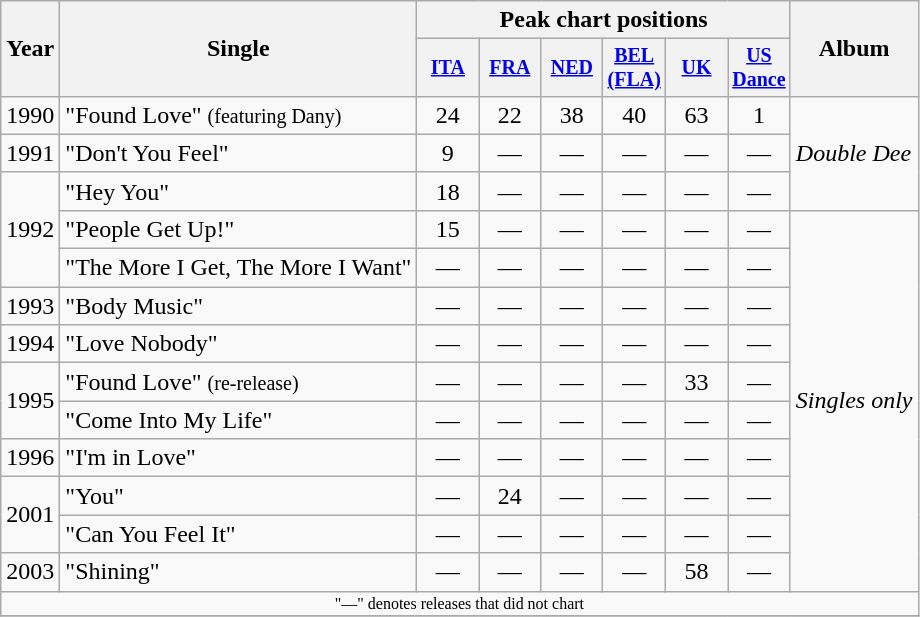<table class="wikitable">
<tr>
<th rowspan="2">Year</th>
<th rowspan="2">Single</th>
<th colspan="6">Peak chart positions</th>
<th rowspan="2">Album</th>
</tr>
<tr style="font-size:smaller;">
<th width="35"><a href='#'>ITA</a></th>
<th width="35"><a href='#'>FRA</a><br></th>
<th width="35"><a href='#'>NED</a><br></th>
<th width="35"><a href='#'>BEL<br>(FLA)</a></th>
<th width="35"><a href='#'>UK</a><br></th>
<th width="35"><a href='#'>US<br>Dance</a><br></th>
</tr>
<tr>
<td>1990</td>
<td>"Found Love" <small>(featuring Dany)</small></td>
<td align="center">24</td>
<td align="center">22</td>
<td align="center">38</td>
<td align="center">40</td>
<td align="center">63</td>
<td align="center">1</td>
<td align="left" rowspan="3"><em>Double Dee</em></td>
</tr>
<tr>
<td>1991</td>
<td>"Don't You Feel"</td>
<td align="center">9</td>
<td align="center">—</td>
<td align="center">—</td>
<td align="center">—</td>
<td align="center">—</td>
<td align="center">—</td>
</tr>
<tr>
<td rowspan=3>1992</td>
<td>"Hey You"</td>
<td align="center">18</td>
<td align="center">—</td>
<td align="center">—</td>
<td align="center">—</td>
<td align="center">—</td>
<td align="center">—</td>
</tr>
<tr>
<td>"People Get Up!"</td>
<td align="center">15</td>
<td align="center">—</td>
<td align="center">—</td>
<td align="center">—</td>
<td align="center">—</td>
<td align="center">—</td>
<td align="left" rowspan="10"><em>Singles only</em></td>
</tr>
<tr>
<td>"The More I Get, The More I Want"</td>
<td align="center">—</td>
<td align="center">—</td>
<td align="center">—</td>
<td align="center">—</td>
<td align="center">—</td>
<td align="center">—</td>
</tr>
<tr>
<td>1993</td>
<td>"Body Music"</td>
<td align="center">—</td>
<td align="center">—</td>
<td align="center">—</td>
<td align="center">—</td>
<td align="center">—</td>
<td align="center">—</td>
</tr>
<tr>
<td>1994</td>
<td>"Love Nobody"</td>
<td align="center">—</td>
<td align="center">—</td>
<td align="center">—</td>
<td align="center">—</td>
<td align="center">—</td>
<td align="center">—</td>
</tr>
<tr>
<td rowspan=2>1995</td>
<td>"Found Love" <small>(re-release)</small></td>
<td align="center">—</td>
<td align="center">—</td>
<td align="center">—</td>
<td align="center">—</td>
<td align="center">33</td>
<td align="center">—</td>
</tr>
<tr>
<td>"Come Into My Life"</td>
<td align="center">—</td>
<td align="center">—</td>
<td align="center">—</td>
<td align="center">—</td>
<td align="center">—</td>
<td align="center">—</td>
</tr>
<tr>
<td>1996</td>
<td>"I'm in Love"</td>
<td align="center">—</td>
<td align="center">—</td>
<td align="center">—</td>
<td align="center">—</td>
<td align="center">—</td>
<td align="center">—</td>
</tr>
<tr>
<td rowspan=2>2001</td>
<td>"You"</td>
<td align="center">—</td>
<td align="center">24</td>
<td align="center">—</td>
<td align="center">—</td>
<td align="center">—</td>
<td align="center">—</td>
</tr>
<tr>
<td>"Can You Feel It"</td>
<td align="center">—</td>
<td align="center">—</td>
<td align="center">—</td>
<td align="center">—</td>
<td align="center">—</td>
<td align="center">—</td>
</tr>
<tr>
<td>2003</td>
<td>"Shining"</td>
<td align="center">—</td>
<td align="center">—</td>
<td align="center">—</td>
<td align="center">—</td>
<td align="center">58</td>
<td align="center">—</td>
</tr>
<tr>
<td align="center" colspan="15" style="font-size:8pt">"—" denotes releases that did not chart</td>
</tr>
<tr>
</tr>
</table>
